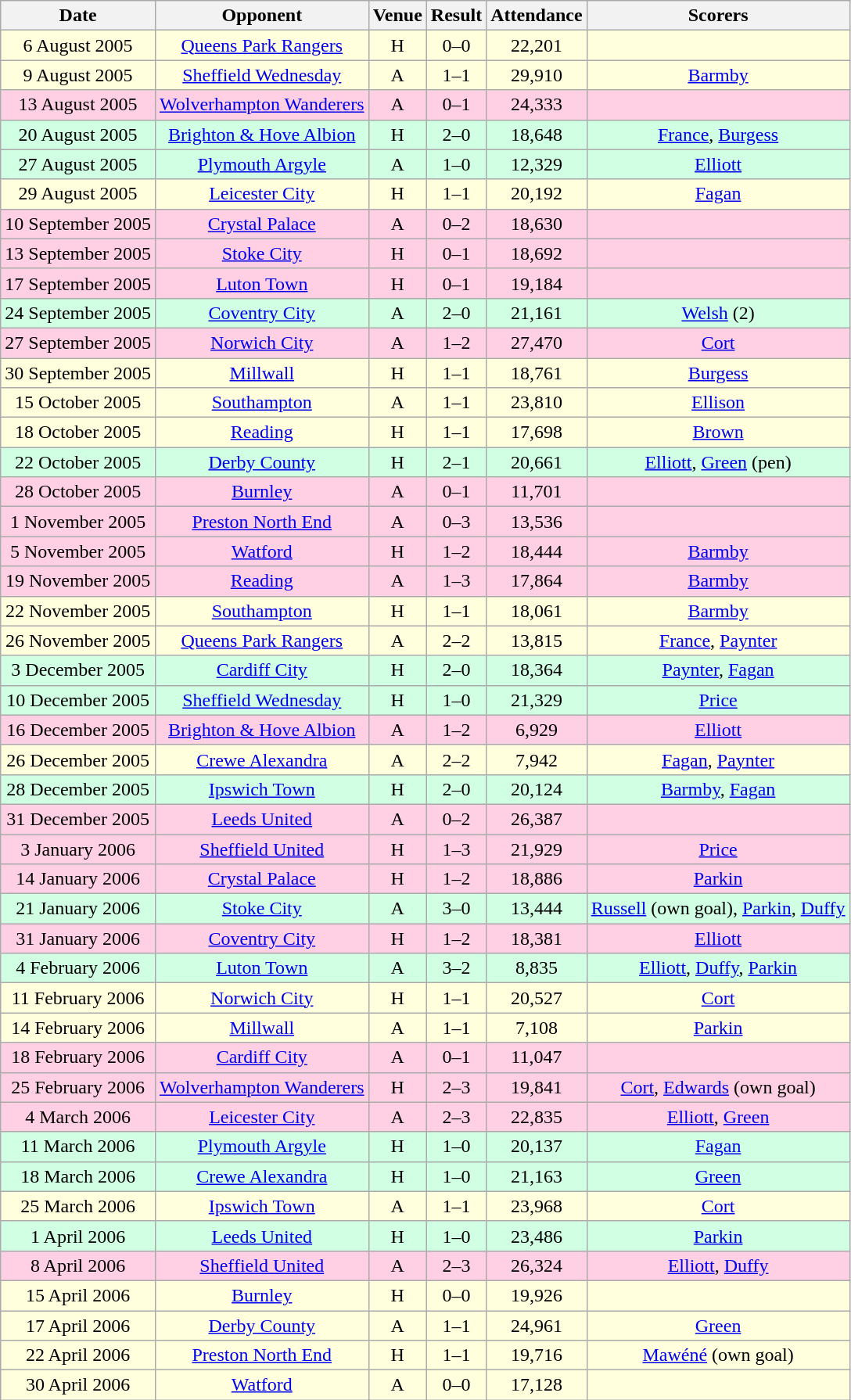<table class="wikitable sortable" style="text-align:center;">
<tr>
<th>Date</th>
<th>Opponent</th>
<th>Venue</th>
<th>Result</th>
<th>Attendance</th>
<th>Scorers</th>
</tr>
<tr style="background:#ffd;">
<td>6 August 2005</td>
<td><a href='#'>Queens Park Rangers</a></td>
<td>H</td>
<td>0–0</td>
<td>22,201</td>
<td></td>
</tr>
<tr style="background:#ffd;">
<td>9 August 2005</td>
<td><a href='#'>Sheffield Wednesday</a></td>
<td>A</td>
<td>1–1</td>
<td>29,910</td>
<td><a href='#'>Barmby</a></td>
</tr>
<tr style="background:#ffd0e3;">
<td>13 August 2005</td>
<td><a href='#'>Wolverhampton Wanderers</a></td>
<td>A</td>
<td>0–1</td>
<td>24,333</td>
<td></td>
</tr>
<tr style="background:#d0ffe3;">
<td>20 August 2005</td>
<td><a href='#'>Brighton & Hove Albion</a></td>
<td>H</td>
<td>2–0</td>
<td>18,648</td>
<td><a href='#'>France</a>, <a href='#'>Burgess</a></td>
</tr>
<tr style="background:#d0ffe3;">
<td>27 August 2005</td>
<td><a href='#'>Plymouth Argyle</a></td>
<td>A</td>
<td>1–0</td>
<td>12,329</td>
<td><a href='#'>Elliott</a></td>
</tr>
<tr style="background:#ffd;">
<td>29 August 2005</td>
<td><a href='#'>Leicester City</a></td>
<td>H</td>
<td>1–1</td>
<td>20,192</td>
<td><a href='#'>Fagan</a></td>
</tr>
<tr style="background:#ffd0e3;">
<td>10 September 2005</td>
<td><a href='#'>Crystal Palace</a></td>
<td>A</td>
<td>0–2</td>
<td>18,630</td>
<td></td>
</tr>
<tr style="background:#ffd0e3;">
<td>13 September 2005</td>
<td><a href='#'>Stoke City</a></td>
<td>H</td>
<td>0–1</td>
<td>18,692</td>
<td></td>
</tr>
<tr style="background:#ffd0e3;">
<td>17 September 2005</td>
<td><a href='#'>Luton Town</a></td>
<td>H</td>
<td>0–1</td>
<td>19,184</td>
<td></td>
</tr>
<tr style="background:#d0ffe3;">
<td>24 September 2005</td>
<td><a href='#'>Coventry City</a></td>
<td>A</td>
<td>2–0</td>
<td>21,161</td>
<td><a href='#'>Welsh</a> (2)</td>
</tr>
<tr style="background:#ffd0e3;">
<td>27 September 2005</td>
<td><a href='#'>Norwich City</a></td>
<td>A</td>
<td>1–2</td>
<td>27,470</td>
<td><a href='#'>Cort</a></td>
</tr>
<tr style="background:#ffd;">
<td>30 September 2005</td>
<td><a href='#'>Millwall</a></td>
<td>H</td>
<td>1–1</td>
<td>18,761</td>
<td><a href='#'>Burgess</a></td>
</tr>
<tr style="background:#ffd;">
<td>15 October 2005</td>
<td><a href='#'>Southampton</a></td>
<td>A</td>
<td>1–1</td>
<td>23,810</td>
<td><a href='#'>Ellison</a></td>
</tr>
<tr style="background:#ffd;">
<td>18 October 2005</td>
<td><a href='#'>Reading</a></td>
<td>H</td>
<td>1–1</td>
<td>17,698</td>
<td><a href='#'>Brown</a></td>
</tr>
<tr style="background:#d0ffe3;">
<td>22 October 2005</td>
<td><a href='#'>Derby County</a></td>
<td>H</td>
<td>2–1</td>
<td>20,661</td>
<td><a href='#'>Elliott</a>, <a href='#'>Green</a> (pen)</td>
</tr>
<tr style="background:#ffd0e3;">
<td>28 October 2005</td>
<td><a href='#'>Burnley</a></td>
<td>A</td>
<td>0–1</td>
<td>11,701</td>
<td></td>
</tr>
<tr style="background:#ffd0e3;">
<td>1 November 2005</td>
<td><a href='#'>Preston North End</a></td>
<td>A</td>
<td>0–3</td>
<td>13,536</td>
<td></td>
</tr>
<tr style="background:#ffd0e3;">
<td>5 November 2005</td>
<td><a href='#'>Watford</a></td>
<td>H</td>
<td>1–2</td>
<td>18,444</td>
<td><a href='#'>Barmby</a></td>
</tr>
<tr style="background:#ffd0e3;">
<td>19 November 2005</td>
<td><a href='#'>Reading</a></td>
<td>A</td>
<td>1–3</td>
<td>17,864</td>
<td><a href='#'>Barmby</a></td>
</tr>
<tr style="background:#ffd;">
<td>22 November 2005</td>
<td><a href='#'>Southampton</a></td>
<td>H</td>
<td>1–1</td>
<td>18,061</td>
<td><a href='#'>Barmby</a></td>
</tr>
<tr style="background:#ffd;">
<td>26 November 2005</td>
<td><a href='#'>Queens Park Rangers</a></td>
<td>A</td>
<td>2–2</td>
<td>13,815</td>
<td><a href='#'>France</a>, <a href='#'>Paynter</a></td>
</tr>
<tr style="background:#d0ffe3;">
<td>3 December 2005</td>
<td><a href='#'>Cardiff City</a></td>
<td>H</td>
<td>2–0</td>
<td>18,364</td>
<td><a href='#'>Paynter</a>, <a href='#'>Fagan</a></td>
</tr>
<tr style="background:#d0ffe3;">
<td>10 December 2005</td>
<td><a href='#'>Sheffield Wednesday</a></td>
<td>H</td>
<td>1–0</td>
<td>21,329</td>
<td><a href='#'>Price</a></td>
</tr>
<tr style="background:#ffd0e3;">
<td>16 December 2005</td>
<td><a href='#'>Brighton & Hove Albion</a></td>
<td>A</td>
<td>1–2</td>
<td>6,929</td>
<td><a href='#'>Elliott</a></td>
</tr>
<tr style="background:#ffd;">
<td>26 December 2005</td>
<td><a href='#'>Crewe Alexandra</a></td>
<td>A</td>
<td>2–2</td>
<td>7,942</td>
<td><a href='#'>Fagan</a>, <a href='#'>Paynter</a></td>
</tr>
<tr style="background:#d0ffe3;">
<td>28 December 2005</td>
<td><a href='#'>Ipswich Town</a></td>
<td>H</td>
<td>2–0</td>
<td>20,124</td>
<td><a href='#'>Barmby</a>, <a href='#'>Fagan</a></td>
</tr>
<tr style="background:#ffd0e3;">
<td>31 December 2005</td>
<td><a href='#'>Leeds United</a></td>
<td>A</td>
<td>0–2</td>
<td>26,387</td>
<td></td>
</tr>
<tr style="background:#ffd0e3;">
<td>3 January 2006</td>
<td><a href='#'>Sheffield United</a></td>
<td>H</td>
<td>1–3</td>
<td>21,929</td>
<td><a href='#'>Price</a></td>
</tr>
<tr style="background:#ffd0e3;">
<td>14 January 2006</td>
<td><a href='#'>Crystal Palace</a></td>
<td>H</td>
<td>1–2</td>
<td>18,886</td>
<td><a href='#'>Parkin</a></td>
</tr>
<tr style="background:#d0ffe3;">
<td>21 January 2006</td>
<td><a href='#'>Stoke City</a></td>
<td>A</td>
<td>3–0</td>
<td>13,444</td>
<td><a href='#'>Russell</a> (own goal), <a href='#'>Parkin</a>, <a href='#'>Duffy</a></td>
</tr>
<tr style="background:#ffd0e3;">
<td>31 January 2006</td>
<td><a href='#'>Coventry City</a></td>
<td>H</td>
<td>1–2</td>
<td>18,381</td>
<td><a href='#'>Elliott</a></td>
</tr>
<tr style="background:#d0ffe3;">
<td>4 February 2006</td>
<td><a href='#'>Luton Town</a></td>
<td>A</td>
<td>3–2</td>
<td>8,835</td>
<td><a href='#'>Elliott</a>, <a href='#'>Duffy</a>, <a href='#'>Parkin</a></td>
</tr>
<tr style="background:#ffd;">
<td>11 February 2006</td>
<td><a href='#'>Norwich City</a></td>
<td>H</td>
<td>1–1</td>
<td>20,527</td>
<td><a href='#'>Cort</a></td>
</tr>
<tr style="background:#ffd;">
<td>14 February 2006</td>
<td><a href='#'>Millwall</a></td>
<td>A</td>
<td>1–1</td>
<td>7,108</td>
<td><a href='#'>Parkin</a></td>
</tr>
<tr style="background:#ffd0e3;">
<td>18 February 2006</td>
<td><a href='#'>Cardiff City</a></td>
<td>A</td>
<td>0–1</td>
<td>11,047</td>
<td></td>
</tr>
<tr style="background:#ffd0e3;">
<td>25 February 2006</td>
<td><a href='#'>Wolverhampton Wanderers</a></td>
<td>H</td>
<td>2–3</td>
<td>19,841</td>
<td><a href='#'>Cort</a>, <a href='#'>Edwards</a> (own goal)</td>
</tr>
<tr style="background:#ffd0e3;">
<td>4 March 2006</td>
<td><a href='#'>Leicester City</a></td>
<td>A</td>
<td>2–3</td>
<td>22,835</td>
<td><a href='#'>Elliott</a>, <a href='#'>Green</a></td>
</tr>
<tr style="background:#d0ffe3;">
<td>11 March 2006</td>
<td><a href='#'>Plymouth Argyle</a></td>
<td>H</td>
<td>1–0</td>
<td>20,137</td>
<td><a href='#'>Fagan</a></td>
</tr>
<tr style="background:#d0ffe3;">
<td>18 March 2006</td>
<td><a href='#'>Crewe Alexandra</a></td>
<td>H</td>
<td>1–0</td>
<td>21,163</td>
<td><a href='#'>Green</a></td>
</tr>
<tr style="background:#ffd;">
<td>25 March 2006</td>
<td><a href='#'>Ipswich Town</a></td>
<td>A</td>
<td>1–1</td>
<td>23,968</td>
<td><a href='#'>Cort</a></td>
</tr>
<tr style="background:#d0ffe3;">
<td>1 April 2006</td>
<td><a href='#'>Leeds United</a></td>
<td>H</td>
<td>1–0</td>
<td>23,486</td>
<td><a href='#'>Parkin</a></td>
</tr>
<tr style="background:#ffd0e3;">
<td>8 April 2006</td>
<td><a href='#'>Sheffield United</a></td>
<td>A</td>
<td>2–3</td>
<td>26,324</td>
<td><a href='#'>Elliott</a>, <a href='#'>Duffy</a></td>
</tr>
<tr style="background:#ffd;">
<td>15 April 2006</td>
<td><a href='#'>Burnley</a></td>
<td>H</td>
<td>0–0</td>
<td>19,926</td>
<td></td>
</tr>
<tr style="background:#ffd;">
<td>17 April 2006</td>
<td><a href='#'>Derby County</a></td>
<td>A</td>
<td>1–1</td>
<td>24,961</td>
<td><a href='#'>Green</a></td>
</tr>
<tr style="background:#ffd;">
<td>22 April 2006</td>
<td><a href='#'>Preston North End</a></td>
<td>H</td>
<td>1–1</td>
<td>19,716</td>
<td><a href='#'>Mawéné</a> (own goal)</td>
</tr>
<tr style="background:#ffd;">
<td>30 April 2006</td>
<td><a href='#'>Watford</a></td>
<td>A</td>
<td>0–0</td>
<td>17,128</td>
<td></td>
</tr>
</table>
